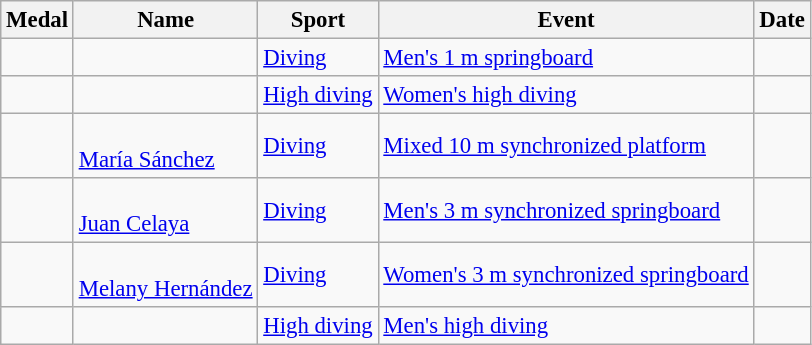<table class="wikitable sortable" style="font-size:95%">
<tr>
<th>Medal</th>
<th>Name</th>
<th>Sport</th>
<th>Event</th>
<th>Date</th>
</tr>
<tr>
<td></td>
<td></td>
<td><a href='#'>Diving</a></td>
<td><a href='#'>Men's 1 m springboard</a></td>
<td></td>
</tr>
<tr>
<td></td>
<td></td>
<td><a href='#'>High diving</a></td>
<td><a href='#'>Women's high diving</a></td>
<td></td>
</tr>
<tr>
<td></td>
<td><br><a href='#'>María Sánchez</a></td>
<td><a href='#'>Diving</a></td>
<td><a href='#'>Mixed 10 m synchronized platform</a></td>
<td></td>
</tr>
<tr>
<td></td>
<td><br><a href='#'>Juan Celaya</a></td>
<td><a href='#'>Diving</a></td>
<td><a href='#'>Men's 3 m synchronized springboard</a></td>
<td></td>
</tr>
<tr>
<td></td>
<td><br><a href='#'>Melany Hernández</a></td>
<td><a href='#'>Diving</a></td>
<td><a href='#'>Women's 3 m synchronized springboard</a></td>
<td></td>
</tr>
<tr>
<td></td>
<td></td>
<td><a href='#'>High diving</a></td>
<td><a href='#'>Men's high diving</a></td>
<td></td>
</tr>
</table>
